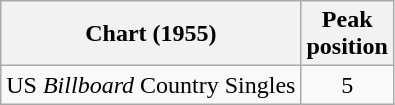<table class="wikitable sortable">
<tr>
<th>Chart (1955)</th>
<th>Peak<br>position</th>
</tr>
<tr>
<td align="left">US <em>Billboard</em> Country Singles</td>
<td align="center">5</td>
</tr>
</table>
